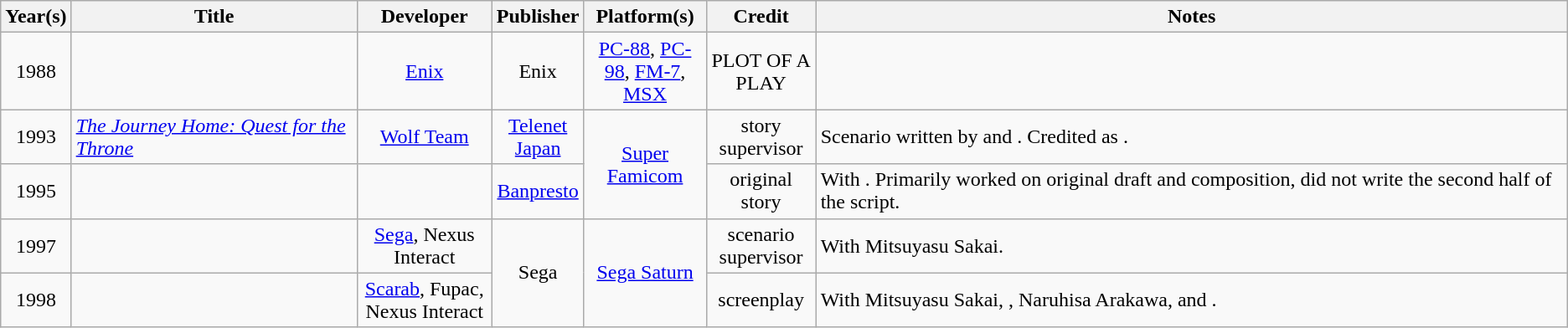<table class="wikitable sortable" style="text-align:center">
<tr>
<th scope="col" width=5>Year(s)</th>
<th scope="col" width=220>Title</th>
<th scope="col" width=100>Developer</th>
<th scope="col" width=10>Publisher</th>
<th scope="col" width=90>Platform(s)</th>
<th scope="col" width=80>Credit</th>
<th scope="col" class="unsortable">Notes</th>
</tr>
<tr>
<td>1988</td>
<td scope="row" style="text-align:left"></td>
<td><a href='#'>Enix</a></td>
<td>Enix</td>
<td><a href='#'>PC-88</a>, <a href='#'>PC-98</a>, <a href='#'>FM-7</a>, <a href='#'>MSX</a></td>
<td>PLOT OF A PLAY</td>
<td style="text-align:left"></td>
</tr>
<tr>
<td>1993</td>
<td scope="row" style="text-align:left"><em><a href='#'>The Journey Home: Quest for the Throne</a></em></td>
<td><a href='#'>Wolf Team</a></td>
<td><a href='#'>Telenet Japan</a></td>
<td rowspan="2"><a href='#'>Super Famicom</a></td>
<td>story supervisor</td>
<td style="text-align:left">Scenario written by  and . Credited as .</td>
</tr>
<tr>
<td>1995</td>
<td scope="row" style="text-align:left"></td>
<td></td>
<td><a href='#'>Banpresto</a></td>
<td>original story</td>
<td style="text-align:left">With . Primarily worked on original draft and composition, did not write the second half of the script.</td>
</tr>
<tr>
<td>1997</td>
<td scope="row" style="text-align:left"></td>
<td><a href='#'>Sega</a>, Nexus Interact</td>
<td rowspan="2">Sega</td>
<td rowspan="2"><a href='#'>Sega Saturn</a></td>
<td>scenario supervisor</td>
<td style="text-align:left">With Mitsuyasu Sakai.</td>
</tr>
<tr>
<td>1998</td>
<td scope="row" style="text-align:left"></td>
<td><a href='#'>Scarab</a>, Fupac, Nexus Interact</td>
<td>screenplay</td>
<td style="text-align:left">With Mitsuyasu Sakai, , Naruhisa Arakawa,  and .</td>
</tr>
</table>
